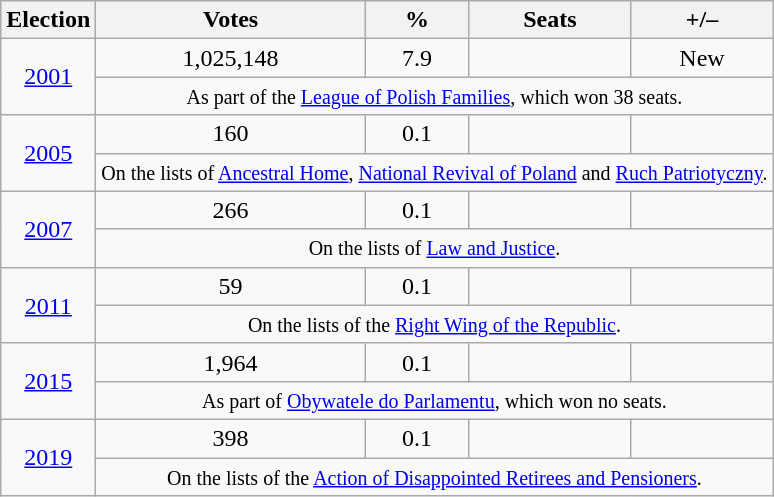<table class=wikitable style=text-align:center>
<tr>
<th>Election</th>
<th>Votes</th>
<th>%</th>
<th>Seats</th>
<th>+/–</th>
</tr>
<tr>
<td rowspan="2"><a href='#'>2001</a></td>
<td>1,025,148</td>
<td>7.9</td>
<td></td>
<td>New</td>
</tr>
<tr>
<td colspan=7><small>As part of the <a href='#'>League of Polish Families</a>, which won 38 seats.</small></td>
</tr>
<tr>
<td rowspan="2"><a href='#'>2005</a></td>
<td>160</td>
<td>0.1</td>
<td></td>
<td></td>
</tr>
<tr>
<td colspan=7><small>On the lists of <a href='#'>Ancestral Home</a>, <a href='#'>National Revival of Poland</a> and <a href='#'>Ruch Patriotyczny</a>.</small></td>
</tr>
<tr>
<td rowspan="2"><a href='#'>2007</a></td>
<td>266</td>
<td>0.1</td>
<td></td>
<td></td>
</tr>
<tr>
<td colspan=7><small>On the lists of <a href='#'>Law and Justice</a>.</small></td>
</tr>
<tr>
<td rowspan="2"><a href='#'>2011</a></td>
<td>59</td>
<td>0.1</td>
<td></td>
<td></td>
</tr>
<tr>
<td colspan=7><small>On the lists of the <a href='#'>Right Wing of the Republic</a>.</small></td>
</tr>
<tr>
<td rowspan="2"><a href='#'>2015</a></td>
<td>1,964</td>
<td>0.1</td>
<td></td>
<td></td>
</tr>
<tr>
<td colspan=7><small>As part of <a href='#'>Obywatele do Parlamentu</a>, which won no seats.</small></td>
</tr>
<tr>
<td rowspan="2"><a href='#'>2019</a></td>
<td>398</td>
<td>0.1</td>
<td></td>
<td></td>
</tr>
<tr>
<td colspan=7><small>On the lists of the <a href='#'>Action of Disappointed Retirees and Pensioners</a>.</small></td>
</tr>
</table>
